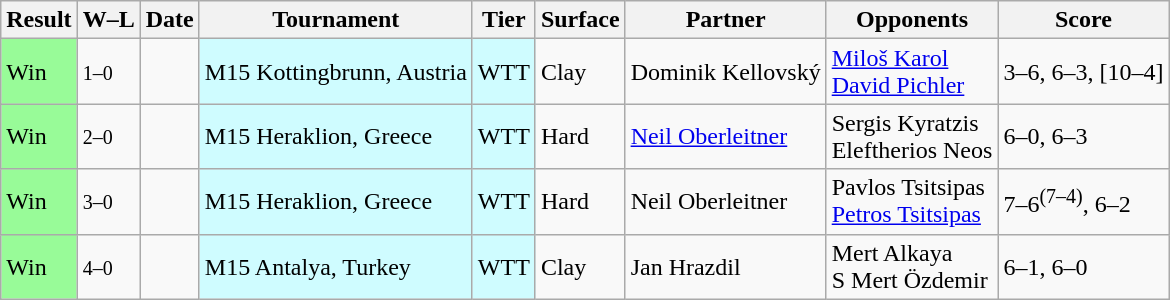<table class="sortable wikitable">
<tr>
<th>Result</th>
<th class="unsortable">W–L</th>
<th>Date</th>
<th>Tournament</th>
<th>Tier</th>
<th>Surface</th>
<th>Partner</th>
<th>Opponents</th>
<th class="unsortable">Score</th>
</tr>
<tr>
<td bgcolor=98FB98>Win</td>
<td><small>1–0</small></td>
<td></td>
<td style="background:#cffcff;">M15 Kottingbrunn, Austria</td>
<td style="background:#cffcff;">WTT</td>
<td>Clay</td>
<td> Dominik Kellovský</td>
<td> <a href='#'>Miloš Karol</a><br> <a href='#'>David Pichler</a></td>
<td>3–6, 6–3, [10–4]</td>
</tr>
<tr>
<td bgcolor=98FB98>Win</td>
<td><small>2–0</small></td>
<td></td>
<td style="background:#cffcff;">M15 Heraklion, Greece</td>
<td style="background:#cffcff;">WTT</td>
<td>Hard</td>
<td> <a href='#'>Neil Oberleitner</a></td>
<td> Sergis Kyratzis<br> Eleftherios Neos</td>
<td>6–0, 6–3</td>
</tr>
<tr>
<td bgcolor=98FB98>Win</td>
<td><small>3–0</small></td>
<td></td>
<td style="background:#cffcff;">M15 Heraklion, Greece</td>
<td style="background:#cffcff;">WTT</td>
<td>Hard</td>
<td> Neil Oberleitner</td>
<td> Pavlos Tsitsipas<br> <a href='#'>Petros Tsitsipas</a></td>
<td>7–6<sup>(7–4)</sup>, 6–2</td>
</tr>
<tr>
<td bgcolor=98FB98>Win</td>
<td><small>4–0</small></td>
<td></td>
<td style="background:#cffcff;">M15 Antalya, Turkey</td>
<td style="background:#cffcff;">WTT</td>
<td>Clay</td>
<td> Jan Hrazdil</td>
<td> Mert Alkaya<br> S Mert Özdemir</td>
<td>6–1, 6–0</td>
</tr>
</table>
